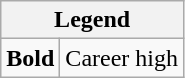<table class="wikitable">
<tr>
<th colspan="2">Legend</th>
</tr>
<tr>
<td><strong>Bold</strong></td>
<td>Career high</td>
</tr>
</table>
